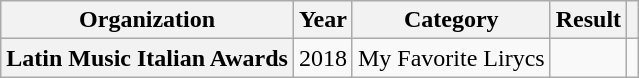<table class="wikitable sortable plainrowheaders" style="border:none; margin:0;">
<tr>
<th scope="col">Organization</th>
<th scope="col">Year</th>
<th scope="col">Category</th>
<th scope="col">Result</th>
<th class="unsortable" scope="col"></th>
</tr>
<tr>
<th scope="row">Latin Music Italian Awards</th>
<td>2018</td>
<td>My Favorite Lirycs</td>
<td></td>
<td style="text-align:center;" rowspan="1"></td>
</tr>
<tr>
</tr>
</table>
